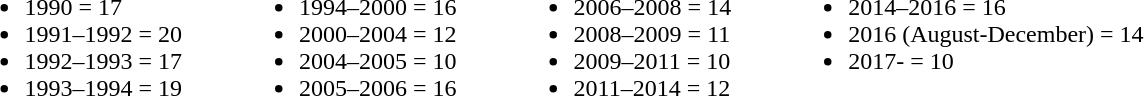<table>
<tr>
<td width="10"> </td>
<td valign="top"><br><ul><li>1990      = 17</li><li>1991–1992 = 20</li><li>1992–1993 = 17</li><li>1993–1994 = 19</li></ul></td>
<td width="30"> </td>
<td valign="top"><br><ul><li>1994–2000 = 16</li><li>2000–2004 = 12</li><li>2004–2005 = 10</li><li>2005–2006 = 16</li></ul></td>
<td width="30"> </td>
<td valign="top"><br><ul><li>2006–2008 = 14</li><li>2008–2009 = 11</li><li>2009–2011 = 10</li><li>2011–2014 = 12</li></ul></td>
<td width="30"> </td>
<td valign="top"><br><ul><li>2014–2016 = 16</li><li>2016 (August-December) = 14</li><li>2017- = 10</li></ul></td>
</tr>
</table>
